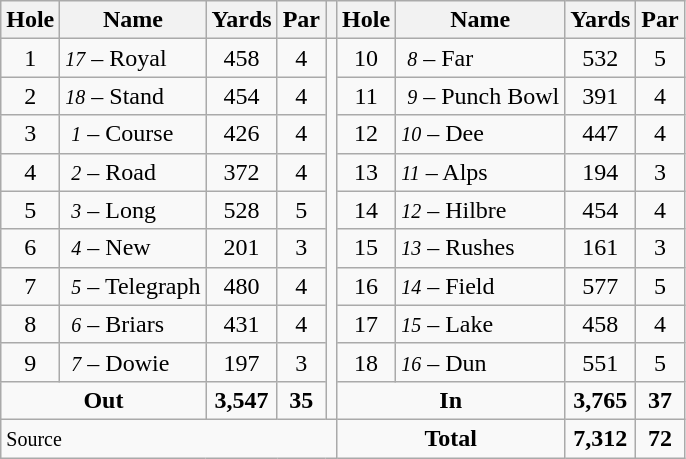<table class=wikitable>
<tr>
<th>Hole</th>
<th>Name</th>
<th>Yards</th>
<th>Par</th>
<th></th>
<th>Hole</th>
<th>Name</th>
<th>Yards</th>
<th>Par</th>
</tr>
<tr>
<td align=center>1</td>
<td><small><em>17</em></small> – Royal</td>
<td align=center>458</td>
<td align=center>4</td>
<td rowspan=10></td>
<td align=center>10</td>
<td> <small><em>8</em></small> – Far</td>
<td align=center>532</td>
<td align=center>5</td>
</tr>
<tr>
<td align=center>2</td>
<td><small><em>18</em></small> – Stand</td>
<td align=center>454</td>
<td align=center>4</td>
<td align=center>11</td>
<td> <small><em>9</em></small> – Punch Bowl</td>
<td align=center>391</td>
<td align=center>4</td>
</tr>
<tr>
<td align=center>3</td>
<td> <small><em>1</em></small> – Course</td>
<td align=center>426</td>
<td align=center>4</td>
<td align=center>12</td>
<td><small><em>10</em></small> – Dee</td>
<td align=center>447</td>
<td align=center>4</td>
</tr>
<tr>
<td align=center>4</td>
<td> <small><em>2</em></small> – Road</td>
<td align=center>372</td>
<td align=center>4</td>
<td align=center>13</td>
<td><small><em>11</em></small> – Alps</td>
<td align=center>194</td>
<td align=center>3</td>
</tr>
<tr>
<td align=center>5</td>
<td> <small><em>3</em></small> – Long</td>
<td align=center>528</td>
<td align=center>5</td>
<td align=center>14</td>
<td><small><em>12</em></small> – Hilbre</td>
<td align=center>454</td>
<td align=center>4</td>
</tr>
<tr>
<td align=center>6</td>
<td> <small><em>4</em></small> – New</td>
<td align=center>201</td>
<td align=center>3</td>
<td align=center>15</td>
<td><small><em>13</em></small> – Rushes</td>
<td align=center>161</td>
<td align=center>3</td>
</tr>
<tr>
<td align=center>7</td>
<td> <small><em>5</em></small> – Telegraph</td>
<td align=center>480</td>
<td align=center>4</td>
<td align=center>16</td>
<td><small><em>14</em></small> – Field</td>
<td align=center>577</td>
<td align=center>5</td>
</tr>
<tr>
<td align=center>8</td>
<td> <small><em>6</em></small> – Briars</td>
<td align=center>431</td>
<td align=center>4</td>
<td align=center>17</td>
<td><small><em>15</em></small> – Lake</td>
<td align=center>458</td>
<td align=center>4</td>
</tr>
<tr>
<td align=center>9</td>
<td> <small><em>7</em></small> – Dowie</td>
<td align=center>197</td>
<td align=center>3</td>
<td align=center>18</td>
<td><small><em>16</em></small> – Dun</td>
<td align=center>551</td>
<td align=center>5</td>
</tr>
<tr>
<td colspan="2" style="text-align:center;"><strong>Out</strong></td>
<td align=center><strong>3,547</strong></td>
<td align=center><strong>35</strong></td>
<td colspan="2" style="text-align:center;"><strong>In</strong></td>
<td align=center><strong>3,765</strong></td>
<td align=center><strong>37</strong></td>
</tr>
<tr>
<td colspan=5><small>Source</small></td>
<td colspan="2" style="text-align:center;"><strong>Total</strong></td>
<td align=center><strong>7,312</strong></td>
<td align=center><strong>72</strong></td>
</tr>
</table>
